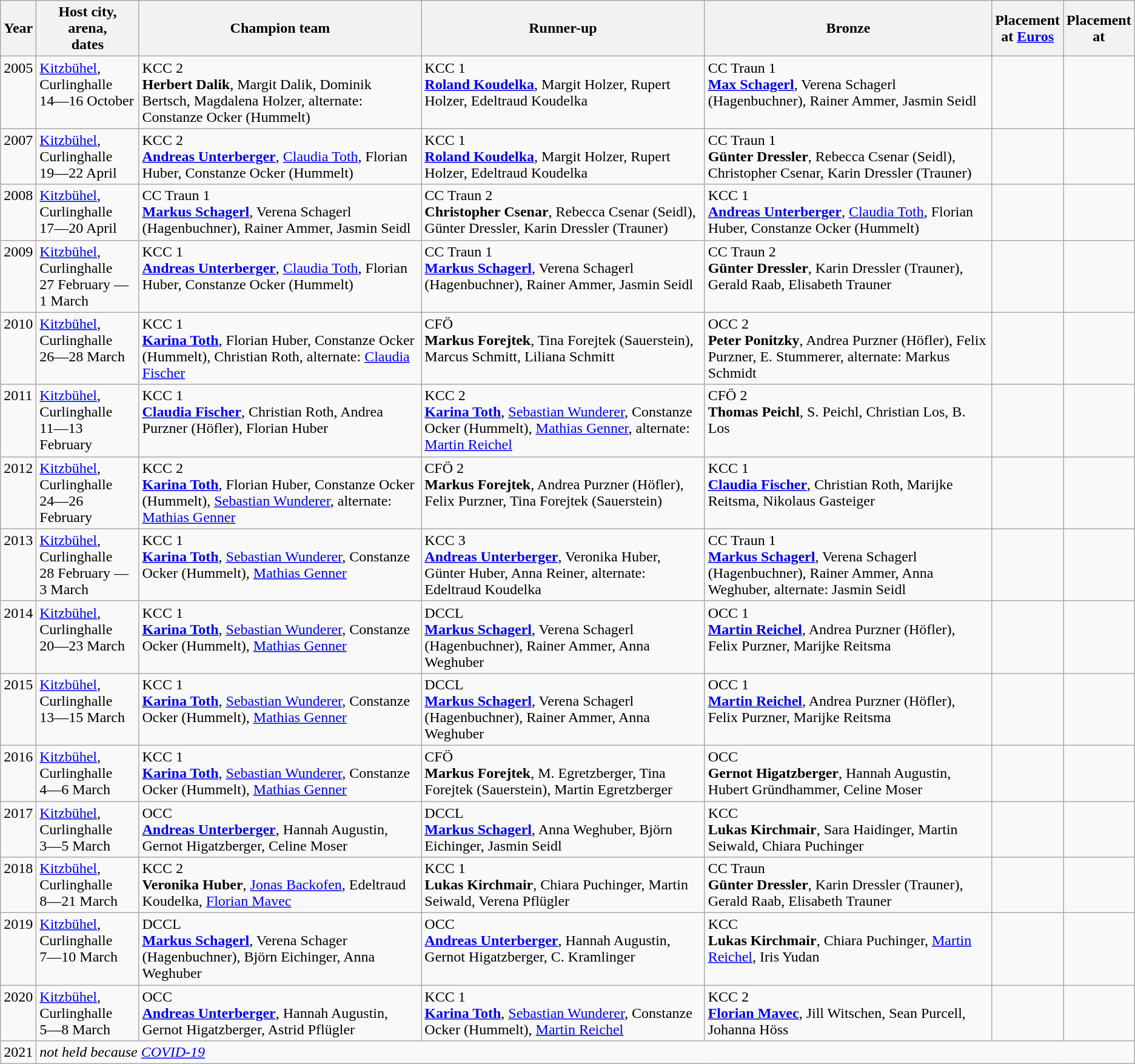<table class="wikitable" border="1">
<tr>
<th>Year</th>
<th>Host city, arena,<br>dates</th>
<th>Champion team</th>
<th>Runner-up</th>
<th>Bronze</th>
<th>Placement<br>at <a href='#'>Euros</a></th>
<th>Placement<br>at </th>
</tr>
<tr valign="top">
<td>2005</td>
<td><a href='#'>Kitzbühel</a>,<br>Curlinghalle<br>14—16 October</td>
<td>KCC 2<br><strong>Herbert Dalik</strong>, Margit Dalik, Dominik Bertsch, Magdalena Holzer, alternate: Constanze Ocker (Hummelt)</td>
<td>KCC 1<br><strong><a href='#'>Roland Koudelka</a></strong>, Margit Holzer, Rupert Holzer, Edeltraud Koudelka</td>
<td>CC Traun 1<br><strong><a href='#'>Max Schagerl</a></strong>, Verena Schagerl (Hagenbuchner), Rainer Ammer, Jasmin Seidl</td>
<td></td>
<td></td>
</tr>
<tr valign="top">
<td>2007</td>
<td><a href='#'>Kitzbühel</a>,<br>Curlinghalle<br>19—22 April</td>
<td>KCC 2<br><strong><a href='#'>Andreas Unterberger</a></strong>, <a href='#'>Claudia Toth</a>, Florian Huber, Constanze Ocker (Hummelt)</td>
<td>KCC 1<br><strong><a href='#'>Roland Koudelka</a></strong>, Margit Holzer, Rupert Holzer, Edeltraud Koudelka</td>
<td>CC Traun 1<br><strong>Günter Dressler</strong>, Rebecca Csenar (Seidl), Christopher Csenar, Karin Dressler (Trauner)</td>
<td></td>
<td></td>
</tr>
<tr valign="top">
<td>2008</td>
<td><a href='#'>Kitzbühel</a>,<br>Curlinghalle<br>17—20 April</td>
<td>CC Traun 1<br><strong><a href='#'>Markus Schagerl</a></strong>, Verena Schagerl (Hagenbuchner), Rainer Ammer, Jasmin Seidl</td>
<td>CC Traun 2<br><strong>Christopher Csenar</strong>, Rebecca Csenar (Seidl), Günter Dressler, Karin Dressler (Trauner)</td>
<td>KCC 1<br><strong><a href='#'>Andreas Unterberger</a></strong>, <a href='#'>Claudia Toth</a>, Florian Huber, Constanze Ocker (Hummelt)</td>
<td></td>
<td></td>
</tr>
<tr valign="top">
<td>2009</td>
<td><a href='#'>Kitzbühel</a>,<br>Curlinghalle<br>27 February — 1 March</td>
<td>KCC 1<br><strong><a href='#'>Andreas Unterberger</a></strong>, <a href='#'>Claudia Toth</a>, Florian Huber, Constanze Ocker (Hummelt)</td>
<td>CC Traun 1<br><strong><a href='#'>Markus Schagerl</a></strong>, Verena Schagerl (Hagenbuchner), Rainer Ammer, Jasmin Seidl</td>
<td>CC Traun 2<br><strong>Günter Dressler</strong>, Karin Dressler (Trauner), Gerald Raab, Elisabeth Trauner</td>
<td></td>
<td></td>
</tr>
<tr valign="top">
<td>2010</td>
<td><a href='#'>Kitzbühel</a>,<br>Curlinghalle<br>26—28 March</td>
<td>KCC 1<br><strong><a href='#'>Karina Toth</a></strong>, Florian Huber, Constanze Ocker (Hummelt), Christian Roth, alternate: <a href='#'>Claudia Fischer</a></td>
<td>CFÖ<br><strong>Markus Forejtek</strong>, Tina Forejtek (Sauerstein), Marcus Schmitt, Liliana Schmitt</td>
<td>OCC 2<br><strong>Peter Ponitzky</strong>, Andrea Purzner (Höfler), Felix Purzner, E. Stummerer, alternate: Markus Schmidt</td>
<td></td>
<td></td>
</tr>
<tr valign="top">
<td>2011</td>
<td><a href='#'>Kitzbühel</a>,<br>Curlinghalle<br>11—13 February</td>
<td>KCC 1<br><strong><a href='#'>Claudia Fischer</a></strong>, Christian Roth, Andrea Purzner (Höfler), Florian Huber</td>
<td>KCC 2<br><strong><a href='#'>Karina Toth</a></strong>, <a href='#'>Sebastian Wunderer</a>, Constanze Ocker (Hummelt), <a href='#'>Mathias Genner</a>, alternate: <a href='#'>Martin Reichel</a></td>
<td>CFÖ 2<br><strong>Thomas Peichl</strong>, S. Peichl, Christian Los, B. Los</td>
<td></td>
<td></td>
</tr>
<tr valign="top">
<td>2012</td>
<td><a href='#'>Kitzbühel</a>,<br>Curlinghalle<br>24—26 February</td>
<td>KCC 2<br><strong><a href='#'>Karina Toth</a></strong>, Florian Huber, Constanze Ocker (Hummelt), <a href='#'>Sebastian Wunderer</a>, alternate: <a href='#'>Mathias Genner</a></td>
<td>CFÖ 2<br><strong>Markus Forejtek</strong>, Andrea Purzner (Höfler), Felix Purzner, Tina Forejtek (Sauerstein)</td>
<td>KCC 1<br><strong><a href='#'>Claudia Fischer</a></strong>, Christian Roth, Marijke Reitsma, Nikolaus Gasteiger</td>
<td></td>
<td></td>
</tr>
<tr valign="top">
<td>2013</td>
<td><a href='#'>Kitzbühel</a>,<br>Curlinghalle<br>28 February — 3 March</td>
<td>KCC 1<br><strong><a href='#'>Karina Toth</a></strong>, <a href='#'>Sebastian Wunderer</a>, Constanze Ocker (Hummelt), <a href='#'>Mathias Genner</a></td>
<td>KCC 3<br><strong><a href='#'>Andreas Unterberger</a></strong>, Veronika Huber, Günter Huber, Anna Reiner, alternate: Edeltraud Koudelka</td>
<td>CC Traun 1<br><strong><a href='#'>Markus Schagerl</a></strong>, Verena Schagerl (Hagenbuchner), Rainer Ammer, Anna Weghuber, alternate: Jasmin Seidl</td>
<td></td>
<td></td>
</tr>
<tr valign="top">
<td>2014</td>
<td><a href='#'>Kitzbühel</a>,<br>Curlinghalle<br>20—23 March</td>
<td>KCC 1<br><strong><a href='#'>Karina Toth</a></strong>, <a href='#'>Sebastian Wunderer</a>, Constanze Ocker (Hummelt), <a href='#'>Mathias Genner</a></td>
<td>DCCL<br><strong><a href='#'>Markus Schagerl</a></strong>, Verena Schagerl (Hagenbuchner), Rainer Ammer, Anna Weghuber</td>
<td>OCC 1<br><strong><a href='#'>Martin Reichel</a></strong>, Andrea Purzner (Höfler), Felix Purzner, Marijke Reitsma</td>
<td></td>
<td></td>
</tr>
<tr valign="top">
<td>2015</td>
<td><a href='#'>Kitzbühel</a>,<br>Curlinghalle<br>13—15 March</td>
<td>KCC 1<br><strong><a href='#'>Karina Toth</a></strong>, <a href='#'>Sebastian Wunderer</a>, Constanze Ocker (Hummelt), <a href='#'>Mathias Genner</a></td>
<td>DCCL<br><strong><a href='#'>Markus Schagerl</a></strong>, Verena Schagerl (Hagenbuchner), Rainer Ammer, Anna Weghuber</td>
<td>OCC 1<br><strong><a href='#'>Martin Reichel</a></strong>, Andrea Purzner (Höfler), Felix Purzner, Marijke Reitsma</td>
<td></td>
<td></td>
</tr>
<tr valign="top">
<td>2016</td>
<td><a href='#'>Kitzbühel</a>,<br>Curlinghalle<br>4—6 March</td>
<td>KCC 1<br><strong><a href='#'>Karina Toth</a></strong>, <a href='#'>Sebastian Wunderer</a>, Constanze Ocker (Hummelt), <a href='#'>Mathias Genner</a></td>
<td>CFÖ<br><strong>Markus Forejtek</strong>, M. Egretzberger, Tina Forejtek (Sauerstein), Martin Egretzberger</td>
<td>OCC<br><strong>Gernot Higatzberger</strong>, Hannah Augustin, Hubert Gründhammer, Celine Moser</td>
<td></td>
<td></td>
</tr>
<tr valign="top">
<td>2017</td>
<td><a href='#'>Kitzbühel</a>,<br>Curlinghalle<br>3—5 March</td>
<td>OCC<br><strong><a href='#'>Andreas Unterberger</a></strong>, Hannah Augustin, Gernot Higatzberger, Celine Moser</td>
<td>DCCL<br><strong><a href='#'>Markus Schagerl</a></strong>, Anna Weghuber, Björn Eichinger, Jasmin Seidl</td>
<td>KCC<br><strong>Lukas Kirchmair</strong>, Sara Haidinger, Martin Seiwald, Chiara Puchinger</td>
<td></td>
<td></td>
</tr>
<tr valign="top">
<td>2018</td>
<td><a href='#'>Kitzbühel</a>,<br>Curlinghalle<br>8—21 March</td>
<td>KCC 2<br><strong>Veronika Huber</strong>, <a href='#'>Jonas Backofen</a>, Edeltraud Koudelka, <a href='#'>Florian Mavec</a></td>
<td>KCC 1<br><strong>Lukas Kirchmair</strong>, Chiara Puchinger, Martin Seiwald, Verena Pflügler</td>
<td>CC Traun<br><strong>Günter Dressler</strong>, Karin Dressler (Trauner), Gerald Raab, Elisabeth Trauner</td>
<td></td>
<td></td>
</tr>
<tr valign="top">
<td>2019</td>
<td><a href='#'>Kitzbühel</a>,<br>Curlinghalle<br>7—10 March</td>
<td>DCCL<br><strong><a href='#'>Markus Schagerl</a></strong>, Verena Schager (Hagenbuchner), Björn Eichinger, Anna Weghuber</td>
<td>OCC<br><strong><a href='#'>Andreas Unterberger</a></strong>, Hannah Augustin, Gernot Higatzberger, C. Kramlinger</td>
<td>KCC<br><strong>Lukas Kirchmair</strong>, Chiara Puchinger, <a href='#'>Martin Reichel</a>, Iris Yudan</td>
<td></td>
<td></td>
</tr>
<tr valign="top">
<td>2020</td>
<td><a href='#'>Kitzbühel</a>,<br>Curlinghalle<br>5—8 March</td>
<td>OCC<br><strong><a href='#'>Andreas Unterberger</a></strong>, Hannah Augustin, Gernot Higatzberger, Astrid Pflügler</td>
<td>KCC 1<br><strong><a href='#'>Karina Toth</a></strong>, <a href='#'>Sebastian Wunderer</a>, Constanze Ocker (Hummelt), <a href='#'>Martin Reichel</a></td>
<td>KCC 2<br><strong><a href='#'>Florian Mavec</a></strong>, Jill Witschen, Sean Purcell, Johanna Höss</td>
<td></td>
<td></td>
</tr>
<tr>
<td>2021</td>
<td colspan=6><em>not held because <a href='#'>COVID-19</a></em><br></td>
</tr>
</table>
